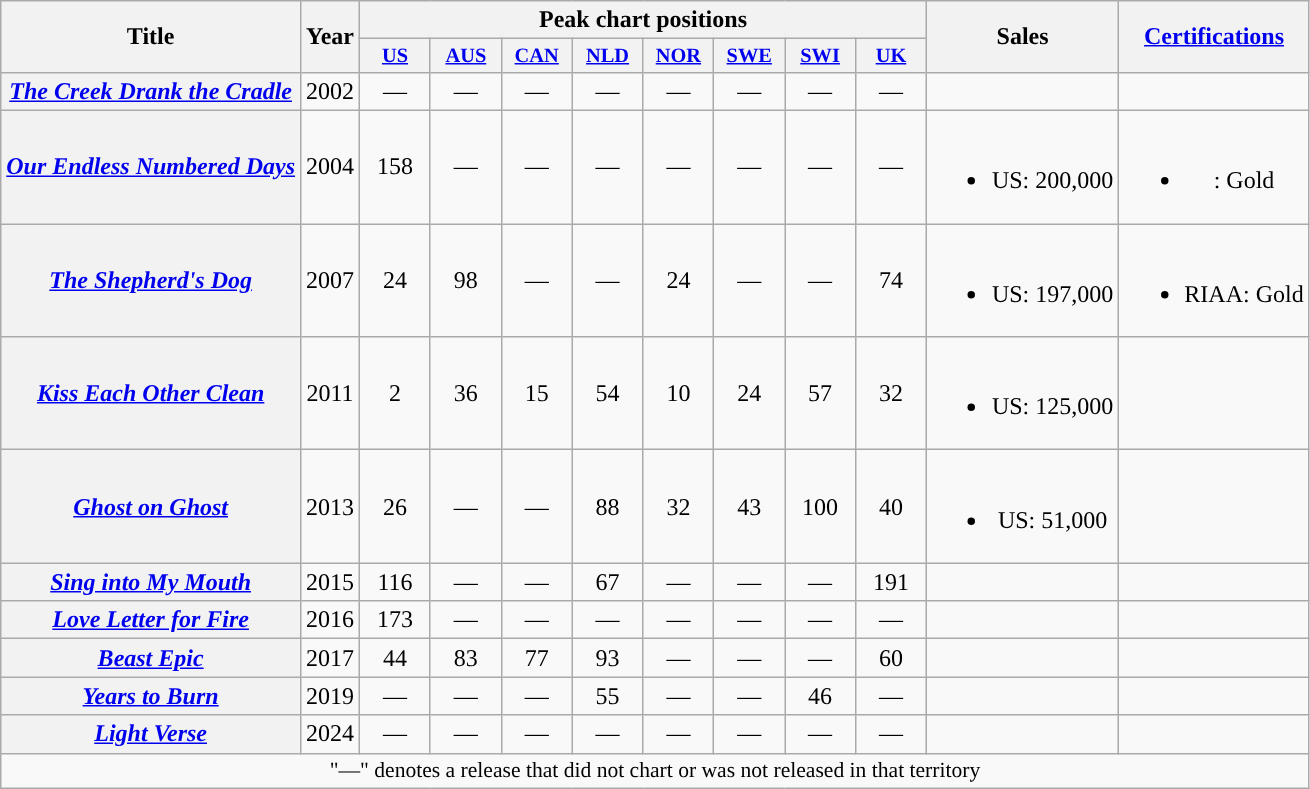<table class="wikitable plainrowheaders" style="text-align:center;">
<tr>
<th scope="col" rowspan="2">Title</th>
<th scope="col" rowspan="2">Year</th>
<th scope="col" colspan="8">Peak chart positions</th>
<th scope="col" rowspan="2">Sales</th>
<th scope="col" rowspan="2"><a href='#'>Certifications</a></th>
</tr>
<tr>
<th scope="col" style="width:3em;font-size:85%;"><a href='#'>US</a><br></th>
<th scope="col" style="width:3em;font-size:85%;"><a href='#'>AUS</a><br></th>
<th scope="col" style="width:3em;font-size:85%;"><a href='#'>CAN</a><br></th>
<th scope="col" style="width:3em;font-size:85%;"><a href='#'>NLD</a><br></th>
<th scope="col" style="width:3em;font-size:85%;"><a href='#'>NOR</a><br></th>
<th scope="col" style="width:3em;font-size:85%;"><a href='#'>SWE</a><br></th>
<th scope="col" style="width:3em;font-size:85%;"><a href='#'>SWI</a><br></th>
<th scope="col" style="width:3em;font-size:85%;"><a href='#'>UK</a><br></th>
</tr>
<tr>
<th scope="row"><em><a href='#'>The Creek Drank the Cradle</a></em></th>
<td>2002</td>
<td>—</td>
<td>—</td>
<td>—</td>
<td>—</td>
<td>—</td>
<td>—</td>
<td>—</td>
<td>—</td>
<td></td>
</tr>
<tr>
<th scope="row"><em><a href='#'>Our Endless Numbered Days</a></em></th>
<td>2004</td>
<td>158</td>
<td>—</td>
<td>—</td>
<td>—</td>
<td>—</td>
<td>—</td>
<td>—</td>
<td>—</td>
<td><br><ul><li>US: 200,000</li></ul></td>
<td><br><ul><li><a href='#'></a>: Gold</li></ul></td>
</tr>
<tr>
<th scope="row"><em><a href='#'>The Shepherd's Dog</a></em></th>
<td>2007</td>
<td>24</td>
<td>98</td>
<td>—</td>
<td>—</td>
<td>24</td>
<td>—</td>
<td>—</td>
<td>74</td>
<td><br><ul><li>US: 197,000</li></ul></td>
<td><br><ul><li>RIAA: Gold</li></ul></td>
</tr>
<tr>
<th scope="row"><em><a href='#'>Kiss Each Other Clean</a></em></th>
<td>2011</td>
<td>2</td>
<td>36</td>
<td>15</td>
<td>54</td>
<td>10</td>
<td>24</td>
<td>57</td>
<td>32</td>
<td><br><ul><li>US: 125,000</li></ul></td>
<td></td>
</tr>
<tr>
<th scope="row"><em><a href='#'>Ghost on Ghost</a></em></th>
<td>2013</td>
<td>26</td>
<td>—</td>
<td>—</td>
<td>88</td>
<td>32</td>
<td>43</td>
<td>100</td>
<td>40</td>
<td><br><ul><li>US: 51,000</li></ul></td>
<td></td>
</tr>
<tr>
<th scope="row"><em><a href='#'>Sing into My Mouth</a></em> </th>
<td>2015</td>
<td>116</td>
<td>—</td>
<td>—</td>
<td>67</td>
<td>—</td>
<td>—</td>
<td>—</td>
<td>191</td>
<td></td>
<td></td>
</tr>
<tr>
<th scope="row"><em><a href='#'>Love Letter for Fire</a></em> </th>
<td>2016</td>
<td>173</td>
<td>—</td>
<td>—</td>
<td>—</td>
<td>—</td>
<td>—</td>
<td>—</td>
<td>—</td>
<td></td>
<td></td>
</tr>
<tr>
<th scope="row"><em><a href='#'>Beast Epic</a></em></th>
<td>2017</td>
<td>44</td>
<td>83</td>
<td>77</td>
<td>93</td>
<td>—</td>
<td>—</td>
<td>—</td>
<td>60</td>
<td></td>
<td></td>
</tr>
<tr>
<th scope="row"><em><a href='#'>Years to Burn</a></em> </th>
<td>2019</td>
<td>—</td>
<td>—</td>
<td>—</td>
<td>55</td>
<td>—</td>
<td>—</td>
<td>46</td>
<td>—</td>
<td></td>
<td></td>
</tr>
<tr>
<th scope="row"><em><a href='#'>Light Verse</a></em></th>
<td>2024</td>
<td>—</td>
<td>—</td>
<td>—</td>
<td>—</td>
<td>—</td>
<td>—</td>
<td>—</td>
<td>—</td>
<td></td>
<td></td>
</tr>
<tr>
<td colspan="15" style="font-size:90%">"—" denotes a release that did not chart or was not released in that territory</td>
</tr>
</table>
